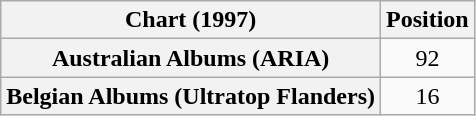<table class="wikitable sortable plainrowheaders" style="text-align:center">
<tr>
<th scope="col">Chart (1997)</th>
<th scope="col">Position</th>
</tr>
<tr>
<th scope="row">Australian Albums (ARIA)</th>
<td>92</td>
</tr>
<tr>
<th scope="row">Belgian Albums (Ultratop Flanders)</th>
<td>16</td>
</tr>
</table>
